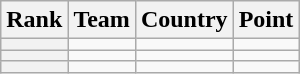<table class="wikitable sortable">
<tr>
<th>Rank</th>
<th>Team</th>
<th>Country</th>
<th>Point</th>
</tr>
<tr>
<th></th>
<td></td>
<td></td>
<td></td>
</tr>
<tr>
<th></th>
<td></td>
<td></td>
<td></td>
</tr>
<tr>
<th></th>
<td></td>
<td></td>
<td></td>
</tr>
</table>
